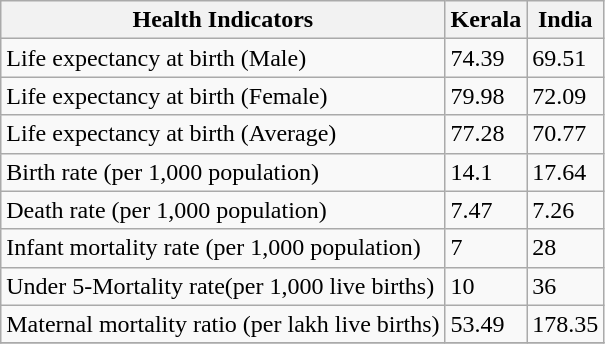<table class="wikitable sortable">
<tr>
<th>Health Indicators</th>
<th>Kerala</th>
<th>India</th>
</tr>
<tr>
<td>Life expectancy at birth (Male)</td>
<td>74.39</td>
<td>69.51</td>
</tr>
<tr>
<td>Life expectancy at birth (Female)</td>
<td>79.98</td>
<td>72.09</td>
</tr>
<tr>
<td>Life expectancy at birth (Average)</td>
<td>77.28</td>
<td>70.77</td>
</tr>
<tr>
<td>Birth rate (per 1,000 population)</td>
<td>14.1</td>
<td>17.64</td>
</tr>
<tr>
<td>Death rate (per 1,000 population)</td>
<td>7.47</td>
<td>7.26</td>
</tr>
<tr>
<td>Infant mortality rate (per 1,000 population)</td>
<td>7</td>
<td>28</td>
</tr>
<tr>
<td>Under 5-Mortality rate(per 1,000 live births)</td>
<td>10</td>
<td>36</td>
</tr>
<tr>
<td>Maternal mortality ratio (per lakh live births)</td>
<td>53.49</td>
<td>178.35</td>
</tr>
<tr>
</tr>
</table>
